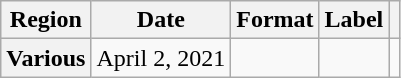<table class="wikitable plainrowheaders">
<tr>
<th scope="col">Region</th>
<th scope="col">Date</th>
<th scope="col">Format</th>
<th scope="col">Label</th>
<th scope="col"></th>
</tr>
<tr>
<th scope="row">Various</th>
<td>April 2, 2021</td>
<td></td>
<td></td>
<td align="center"></td>
</tr>
</table>
